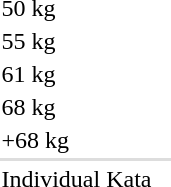<table>
<tr>
<td rowspan=2>50 kg</td>
<td rowspan=2><strong></strong></td>
<td rowspan=2><strong></strong></td>
<td></td>
</tr>
<tr>
<td></td>
</tr>
<tr>
<td rowspan=2>55 kg</td>
<td rowspan=2><strong></strong></td>
<td rowspan=2></td>
<td><strong></strong></td>
</tr>
<tr>
<td></td>
</tr>
<tr>
<td rowspan=2>61 kg</td>
<td rowspan=2><strong></strong></td>
<td rowspan=2></td>
<td><strong></strong></td>
</tr>
<tr>
<td></td>
</tr>
<tr>
<td rowspan=2>68 kg</td>
<td rowspan=2></td>
<td rowspan=2><strong></strong></td>
<td><strong></strong></td>
</tr>
<tr>
<td></td>
</tr>
<tr>
<td rowspan=2>+68 kg</td>
<td rowspan=2></td>
<td rowspan=2><strong></strong></td>
<td></td>
</tr>
<tr>
<td><strong></strong></td>
</tr>
<tr bgcolor=#DDDDDD>
<td colspan=7></td>
</tr>
<tr>
<td rowspan=2>Individual Kata</td>
<td rowspan=2></td>
<td rowspan=2></td>
<td><strong></strong></td>
</tr>
<tr>
<td><strong></strong></td>
</tr>
</table>
